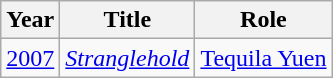<table class="wikitable">
<tr>
<th>Year</th>
<th>Title</th>
<th>Role</th>
</tr>
<tr>
<td rowspan="1"><a href='#'>2007</a></td>
<td><em><a href='#'>Stranglehold</a></em></td>
<td><a href='#'>Tequila Yuen</a></td>
</tr>
</table>
